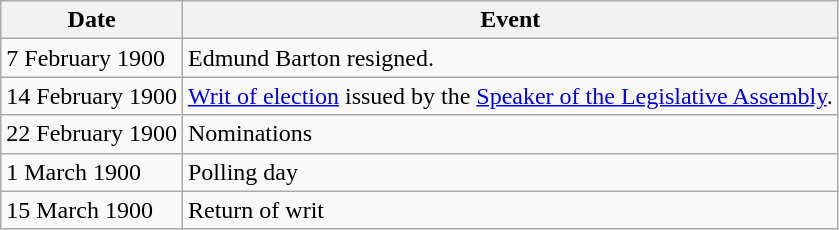<table class="wikitable">
<tr>
<th>Date</th>
<th>Event</th>
</tr>
<tr>
<td>7 February 1900</td>
<td>Edmund Barton resigned.</td>
</tr>
<tr>
<td>14 February 1900</td>
<td><a href='#'>Writ of election</a> issued by the <a href='#'>Speaker of the Legislative Assembly</a>.</td>
</tr>
<tr>
<td>22 February 1900</td>
<td>Nominations</td>
</tr>
<tr>
<td>1 March 1900</td>
<td>Polling day</td>
</tr>
<tr>
<td>15 March 1900</td>
<td>Return of writ</td>
</tr>
</table>
